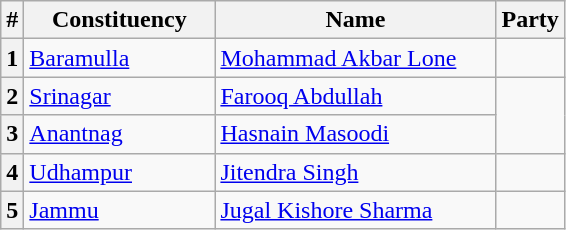<table class="wikitable sortable">
<tr>
<th>#</th>
<th style="width:120px">Constituency</th>
<th style="width:180px">Name</th>
<th colspan=2>Party</th>
</tr>
<tr>
<th>1</th>
<td><a href='#'>Baramulla</a></td>
<td><a href='#'>Mohammad Akbar Lone</a></td>
<td></td>
</tr>
<tr>
<th>2</th>
<td><a href='#'>Srinagar</a></td>
<td><a href='#'>Farooq Abdullah</a></td>
</tr>
<tr>
<th>3</th>
<td><a href='#'>Anantnag</a></td>
<td><a href='#'>Hasnain Masoodi</a></td>
</tr>
<tr>
<th>4</th>
<td><a href='#'>Udhampur</a></td>
<td><a href='#'>Jitendra Singh</a></td>
<td></td>
</tr>
<tr>
<th>5</th>
<td><a href='#'>Jammu</a></td>
<td><a href='#'>Jugal Kishore Sharma</a></td>
</tr>
</table>
